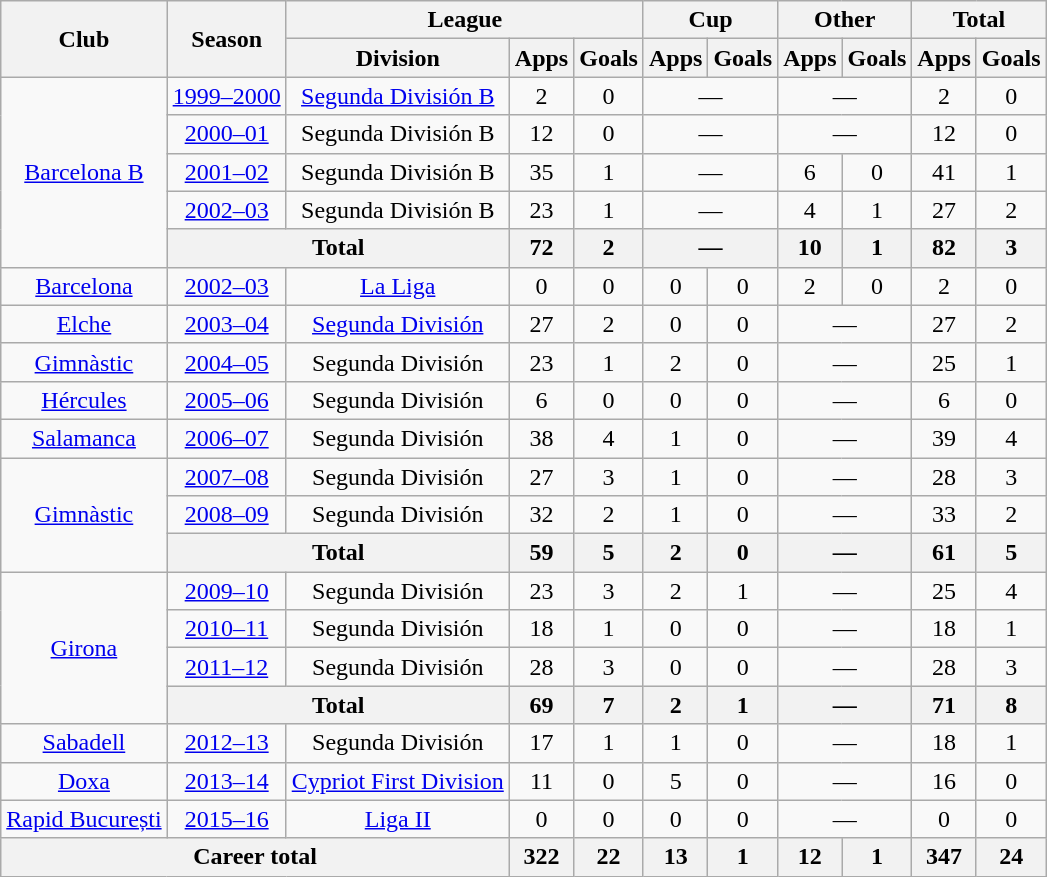<table class="wikitable" style="text-align: center;">
<tr>
<th rowspan="2">Club</th>
<th rowspan="2">Season</th>
<th colspan="3">League</th>
<th colspan="2">Cup</th>
<th colspan="2">Other</th>
<th colspan="2">Total</th>
</tr>
<tr>
<th>Division</th>
<th>Apps</th>
<th>Goals</th>
<th>Apps</th>
<th>Goals</th>
<th>Apps</th>
<th>Goals</th>
<th>Apps</th>
<th>Goals</th>
</tr>
<tr>
<td rowspan="5"><a href='#'>Barcelona B</a></td>
<td><a href='#'>1999–2000</a></td>
<td><a href='#'>Segunda División B</a></td>
<td>2</td>
<td>0</td>
<td colspan="2">—</td>
<td colspan="2">—</td>
<td>2</td>
<td>0</td>
</tr>
<tr>
<td><a href='#'>2000–01</a></td>
<td>Segunda División B</td>
<td>12</td>
<td>0</td>
<td colspan="2">—</td>
<td colspan="2">—</td>
<td>12</td>
<td>0</td>
</tr>
<tr>
<td><a href='#'>2001–02</a></td>
<td>Segunda División B</td>
<td>35</td>
<td>1</td>
<td colspan="2">—</td>
<td>6</td>
<td>0</td>
<td>41</td>
<td>1</td>
</tr>
<tr>
<td><a href='#'>2002–03</a></td>
<td>Segunda División B</td>
<td>23</td>
<td>1</td>
<td colspan="2">—</td>
<td>4</td>
<td>1</td>
<td>27</td>
<td>2</td>
</tr>
<tr>
<th colspan="2">Total</th>
<th>72</th>
<th>2</th>
<th colspan="2">—</th>
<th>10</th>
<th>1</th>
<th>82</th>
<th>3</th>
</tr>
<tr>
<td rowspan="1"><a href='#'>Barcelona</a></td>
<td><a href='#'>2002–03</a></td>
<td><a href='#'>La Liga</a></td>
<td>0</td>
<td>0</td>
<td>0</td>
<td>0</td>
<td>2</td>
<td>0</td>
<td>2</td>
<td>0</td>
</tr>
<tr>
<td><a href='#'>Elche</a></td>
<td><a href='#'>2003–04</a></td>
<td><a href='#'>Segunda División</a></td>
<td>27</td>
<td>2</td>
<td>0</td>
<td>0</td>
<td colspan="2">—</td>
<td>27</td>
<td>2</td>
</tr>
<tr>
<td><a href='#'>Gimnàstic</a></td>
<td><a href='#'>2004–05</a></td>
<td>Segunda División</td>
<td>23</td>
<td>1</td>
<td>2</td>
<td>0</td>
<td colspan="2">—</td>
<td>25</td>
<td>1</td>
</tr>
<tr>
<td><a href='#'>Hércules</a></td>
<td><a href='#'>2005–06</a></td>
<td>Segunda División</td>
<td>6</td>
<td>0</td>
<td>0</td>
<td>0</td>
<td colspan="2">—</td>
<td>6</td>
<td>0</td>
</tr>
<tr>
<td><a href='#'>Salamanca</a></td>
<td><a href='#'>2006–07</a></td>
<td>Segunda División</td>
<td>38</td>
<td>4</td>
<td>1</td>
<td>0</td>
<td colspan="2">—</td>
<td>39</td>
<td>4</td>
</tr>
<tr>
<td rowspan="3"><a href='#'>Gimnàstic</a></td>
<td><a href='#'>2007–08</a></td>
<td>Segunda División</td>
<td>27</td>
<td>3</td>
<td>1</td>
<td>0</td>
<td colspan="2">—</td>
<td>28</td>
<td>3</td>
</tr>
<tr>
<td><a href='#'>2008–09</a></td>
<td>Segunda División</td>
<td>32</td>
<td>2</td>
<td>1</td>
<td>0</td>
<td colspan="2">—</td>
<td>33</td>
<td>2</td>
</tr>
<tr>
<th colspan="2">Total</th>
<th>59</th>
<th>5</th>
<th>2</th>
<th>0</th>
<th colspan="2">—</th>
<th>61</th>
<th>5</th>
</tr>
<tr>
<td rowspan="4"><a href='#'>Girona</a></td>
<td><a href='#'>2009–10</a></td>
<td>Segunda División</td>
<td>23</td>
<td>3</td>
<td>2</td>
<td>1</td>
<td colspan="2">—</td>
<td>25</td>
<td>4</td>
</tr>
<tr>
<td><a href='#'>2010–11</a></td>
<td>Segunda División</td>
<td>18</td>
<td>1</td>
<td>0</td>
<td>0</td>
<td colspan="2">—</td>
<td>18</td>
<td>1</td>
</tr>
<tr>
<td><a href='#'>2011–12</a></td>
<td>Segunda División</td>
<td>28</td>
<td>3</td>
<td>0</td>
<td>0</td>
<td colspan="2">—</td>
<td>28</td>
<td>3</td>
</tr>
<tr>
<th colspan="2">Total</th>
<th>69</th>
<th>7</th>
<th>2</th>
<th>1</th>
<th colspan="2">—</th>
<th>71</th>
<th>8</th>
</tr>
<tr>
<td><a href='#'>Sabadell</a></td>
<td><a href='#'>2012–13</a></td>
<td>Segunda División</td>
<td>17</td>
<td>1</td>
<td>1</td>
<td>0</td>
<td colspan="2">—</td>
<td>18</td>
<td>1</td>
</tr>
<tr>
<td><a href='#'>Doxa</a></td>
<td><a href='#'>2013–14</a></td>
<td><a href='#'>Cypriot First Division</a></td>
<td>11</td>
<td>0</td>
<td>5</td>
<td>0</td>
<td colspan="2">—</td>
<td>16</td>
<td>0</td>
</tr>
<tr>
<td><a href='#'>Rapid București</a></td>
<td><a href='#'>2015–16</a></td>
<td><a href='#'>Liga II</a></td>
<td>0</td>
<td>0</td>
<td>0</td>
<td>0</td>
<td colspan="2">—</td>
<td>0</td>
<td>0</td>
</tr>
<tr>
<th colspan="3">Career total</th>
<th>322</th>
<th>22</th>
<th>13</th>
<th>1</th>
<th>12</th>
<th>1</th>
<th>347</th>
<th>24</th>
</tr>
</table>
